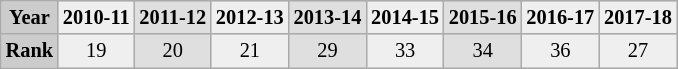<table class="wikitable" style="font-size:85%;text-align:center">
<tr bgcolor="#CCCCCC">
<td><strong>Year</strong></td>
<td bgcolor="#EFEFEF"><strong>2010-11</strong></td>
<td bgcolor="#DFDFDF"><strong>2011-12</strong></td>
<td bgcolor="#EFEFEF"><strong>2012-13</strong></td>
<td bgcolor="#DFDFDF"><strong>2013-14</strong></td>
<td bgcolor="#EFEFEF"><strong>2014-15</strong></td>
<td bgcolor="#DFDFDF"><strong>2015-16</strong></td>
<td bgcolor="#EFEFEF"><strong>2016-17</strong></td>
<td bgcolor="#EFEFEF"><strong>2017-18</strong></td>
</tr>
<tr bgcolor="#CCCCCC">
<td><strong>Rank</strong></td>
<td bgcolor="#EFEFEF">19</td>
<td bgcolor="#DFDFDF"><small></small> 20</td>
<td bgcolor="#EFEFEF"><small></small> 21</td>
<td bgcolor="#DFDFDF"><small></small> 29</td>
<td bgcolor="#EFEFEF"><small></small> 33</td>
<td bgcolor="#DFDFDF"><small></small> 34</td>
<td bgcolor="#EFEFEF"><small></small> 36</td>
<td bgcolor="#EFEFEF"><small></small> 27</td>
</tr>
</table>
